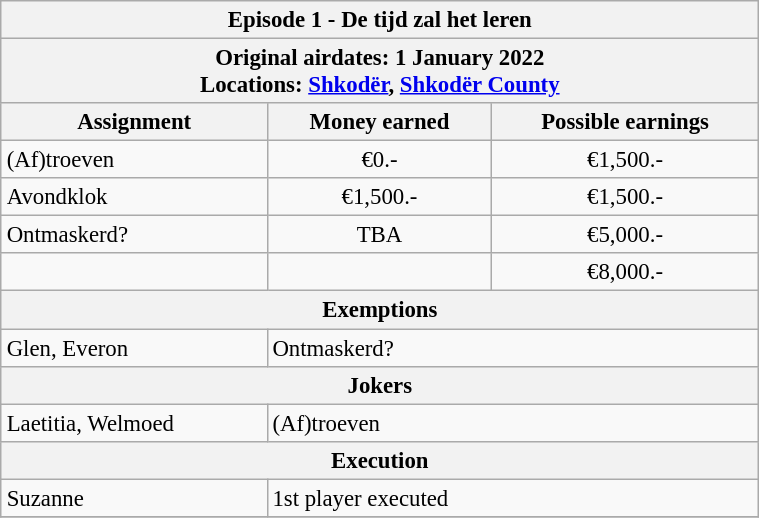<table class="wikitable" style="font-size: 95%; margin: 10px" align="right" width="40%">
<tr>
<th colspan=3>Episode 1 - De tijd zal het leren</th>
</tr>
<tr>
<th colspan=3>Original airdates: 1 January 2022<br>Locations: <a href='#'>Shkodër</a>, <a href='#'>Shkodër County</a></th>
</tr>
<tr>
<th>Assignment</th>
<th>Money earned</th>
<th>Possible earnings</th>
</tr>
<tr>
<td>(Af)troeven</td>
<td align="center">€0.-</td>
<td align="center">€1,500.-</td>
</tr>
<tr>
<td>Avondklok</td>
<td align="center">€1,500.-</td>
<td align="center">€1,500.-</td>
</tr>
<tr>
<td>Ontmaskerd?</td>
<td align="center">TBA</td>
<td align="center">€5,000.-</td>
</tr>
<tr>
<td><strong></strong></td>
<td align="center"><strong></strong></td>
<td align="center">€8,000.-</td>
</tr>
<tr>
<th colspan=3>Exemptions</th>
</tr>
<tr>
<td>Glen, Everon</td>
<td colspan=2>Ontmaskerd?</td>
</tr>
<tr>
<th colspan=3>Jokers</th>
</tr>
<tr>
<td>Laetitia, Welmoed</td>
<td colspan=2>(Af)troeven</td>
</tr>
<tr>
<th colspan=3>Execution</th>
</tr>
<tr>
<td>Suzanne</td>
<td colspan=2>1st player executed</td>
</tr>
<tr>
</tr>
</table>
